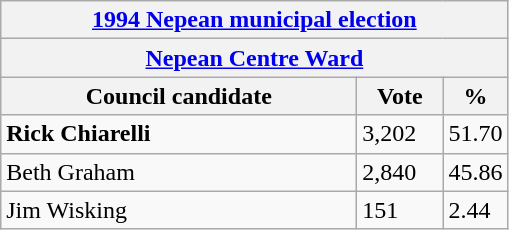<table class="wikitable">
<tr>
<th colspan=3><a href='#'>1994 Nepean municipal election</a></th>
</tr>
<tr>
<th colspan="3"><a href='#'>Nepean Centre Ward</a></th>
</tr>
<tr>
<th bgcolor="#DDDDFF" width="230px">Council candidate</th>
<th bgcolor="#DDDDFF" width="50px">Vote</th>
<th bgcolor="#DDDDFF" width="30px">%</th>
</tr>
<tr>
<td><strong>Rick Chiarelli</strong></td>
<td>3,202</td>
<td>51.70</td>
</tr>
<tr>
<td>Beth Graham</td>
<td>2,840</td>
<td>45.86</td>
</tr>
<tr>
<td>Jim Wisking</td>
<td>151</td>
<td>2.44</td>
</tr>
</table>
